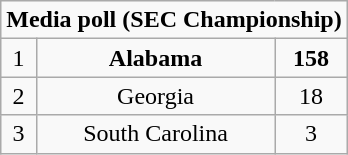<table class="wikitable">
<tr align="center">
<td align="center" Colspan="3"><strong>Media poll (SEC Championship)</strong></td>
</tr>
<tr align="center">
<td>1</td>
<td><strong>Alabama</strong></td>
<td><strong>158</strong></td>
</tr>
<tr align="center">
<td>2</td>
<td>Georgia</td>
<td>18</td>
</tr>
<tr align="center">
<td>3</td>
<td>South Carolina</td>
<td>3</td>
</tr>
</table>
